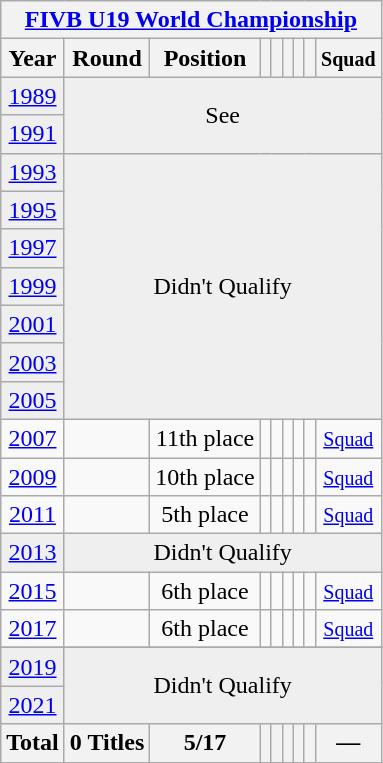<table class="wikitable" style="text-align: center;">
<tr>
<th colspan=9><a href='#'>FIVB U19 World Championship</a></th>
</tr>
<tr>
<th>Year</th>
<th>Round</th>
<th>Position</th>
<th></th>
<th></th>
<th></th>
<th></th>
<th></th>
<th><small>Squad</small></th>
</tr>
<tr bgcolor="efefef">
<td> <a href='#'>1989</a></td>
<td colspan=9 rowspan=2>See </td>
</tr>
<tr bgcolor="efefef">
<td> <a href='#'>1991</a></td>
</tr>
<tr bgcolor="efefef">
<td> <a href='#'>1993</a></td>
<td colspan=9 rowspan=7>Didn't Qualify</td>
</tr>
<tr bgcolor="efefef">
<td> <a href='#'>1995</a></td>
</tr>
<tr bgcolor="efefef">
<td> <a href='#'>1997</a></td>
</tr>
<tr bgcolor="efefef">
<td> <a href='#'>1999</a></td>
</tr>
<tr bgcolor="efefef">
<td> <a href='#'>2001</a></td>
</tr>
<tr bgcolor="efefef">
<td> <a href='#'>2003</a></td>
</tr>
<tr bgcolor="efefef">
<td> <a href='#'>2005</a></td>
</tr>
<tr>
<td> <a href='#'>2007</a></td>
<td></td>
<td>11th place</td>
<td></td>
<td></td>
<td></td>
<td></td>
<td></td>
<td><small> <a href='#'>Squad</a></small></td>
</tr>
<tr>
<td> <a href='#'>2009</a></td>
<td></td>
<td>10th place</td>
<td></td>
<td></td>
<td></td>
<td></td>
<td></td>
<td><small><a href='#'>Squad</a></small></td>
</tr>
<tr>
<td> <a href='#'>2011</a></td>
<td></td>
<td>5th place</td>
<td></td>
<td></td>
<td></td>
<td></td>
<td></td>
<td><small><a href='#'>Squad</a></small></td>
</tr>
<tr bgcolor="efefef">
<td> <a href='#'>2013</a></td>
<td colspan=9>Didn't Qualify</td>
</tr>
<tr>
<td> <a href='#'>2015</a></td>
<td></td>
<td>6th place</td>
<td></td>
<td></td>
<td></td>
<td></td>
<td></td>
<td><small><a href='#'>Squad</a></small></td>
</tr>
<tr>
<td> <a href='#'>2017</a></td>
<td></td>
<td>6th place</td>
<td></td>
<td></td>
<td></td>
<td></td>
<td></td>
<td><small><a href='#'>Squad</a></small></td>
</tr>
<tr>
</tr>
<tr bgcolor="efefef">
<td> <a href='#'>2019</a></td>
<td colspan=9 rowspan=2">Didn't Qualify</td>
</tr>
<tr bgcolor="efefef">
<td> <a href='#'>2021</a></td>
</tr>
<tr>
<th>Total</th>
<th>0 Titles</th>
<th>5/17</th>
<th></th>
<th></th>
<th></th>
<th></th>
<th></th>
<th>—</th>
</tr>
</table>
